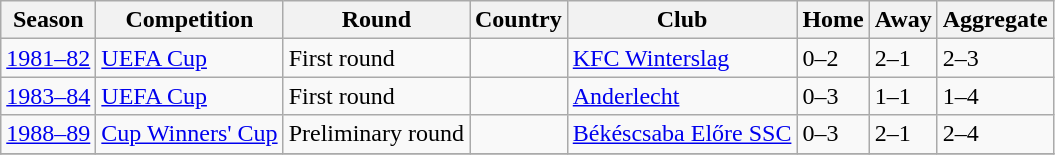<table class="wikitable">
<tr>
<th>Season</th>
<th>Competition</th>
<th>Round</th>
<th>Country</th>
<th>Club</th>
<th>Home</th>
<th>Away</th>
<th>Aggregate</th>
</tr>
<tr>
<td><a href='#'>1981–82</a></td>
<td><a href='#'>UEFA Cup</a></td>
<td>First round</td>
<td></td>
<td><a href='#'>KFC Winterslag</a></td>
<td>0–2</td>
<td>2–1</td>
<td>2–3</td>
</tr>
<tr>
<td><a href='#'>1983–84</a></td>
<td><a href='#'>UEFA Cup</a></td>
<td>First round</td>
<td></td>
<td><a href='#'>Anderlecht</a></td>
<td>0–3</td>
<td>1–1</td>
<td>1–4</td>
</tr>
<tr>
<td><a href='#'>1988–89</a></td>
<td><a href='#'>Cup Winners' Cup</a></td>
<td>Preliminary round</td>
<td></td>
<td><a href='#'>Békéscsaba Előre SSC</a></td>
<td>0–3</td>
<td>2–1</td>
<td>2–4</td>
</tr>
<tr>
</tr>
</table>
